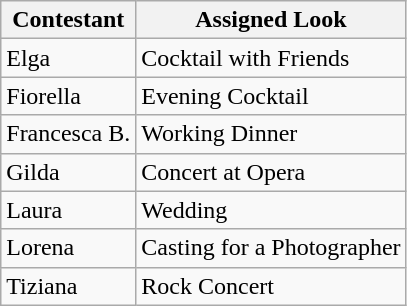<table class="wikitable">
<tr>
<th colspan="1">Contestant</th>
<th colspan="1">Assigned Look</th>
</tr>
<tr>
<td>Elga</td>
<td>Cocktail with Friends</td>
</tr>
<tr>
<td>Fiorella</td>
<td>Evening Cocktail</td>
</tr>
<tr>
<td>Francesca B.</td>
<td>Working Dinner</td>
</tr>
<tr>
<td>Gilda</td>
<td>Concert at Opera</td>
</tr>
<tr>
<td>Laura</td>
<td>Wedding</td>
</tr>
<tr>
<td>Lorena</td>
<td>Casting for a Photographer</td>
</tr>
<tr>
<td>Tiziana</td>
<td>Rock Concert</td>
</tr>
</table>
